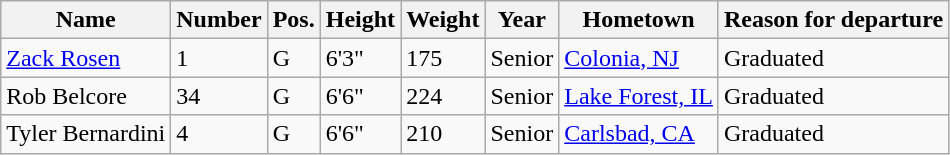<table class="wikitable sortable">
<tr>
<th>Name</th>
<th>Number</th>
<th>Pos.</th>
<th>Height</th>
<th>Weight</th>
<th>Year</th>
<th>Hometown</th>
<th>Reason for departure</th>
</tr>
<tr>
<td><a href='#'>Zack Rosen</a></td>
<td>1</td>
<td>G</td>
<td>6'3"</td>
<td>175</td>
<td>Senior</td>
<td><a href='#'>Colonia, NJ</a></td>
<td>Graduated</td>
</tr>
<tr>
<td>Rob Belcore</td>
<td>34</td>
<td>G</td>
<td>6'6"</td>
<td>224</td>
<td>Senior</td>
<td><a href='#'>Lake Forest, IL</a></td>
<td>Graduated</td>
</tr>
<tr>
<td>Tyler Bernardini</td>
<td>4</td>
<td>G</td>
<td>6'6"</td>
<td>210</td>
<td>Senior</td>
<td><a href='#'>Carlsbad, CA</a></td>
<td>Graduated</td>
</tr>
</table>
